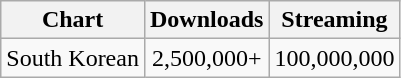<table class="wikitable sortable plainrowheaders" style="text-align:center;">
<tr>
<th>Chart</th>
<th>Downloads</th>
<th>Streaming</th>
</tr>
<tr>
<td>South Korean</td>
<td>2,500,000+</td>
<td>100,000,000</td>
</tr>
</table>
